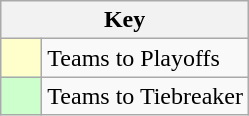<table class="wikitable" style="text-align: center;">
<tr>
<th colspan=2>Key</th>
</tr>
<tr>
<td style="background:#ffffcc; width:20px;"></td>
<td align=left>Teams to Playoffs</td>
</tr>
<tr>
<td style="background:#ccffcc; width:20px;"></td>
<td align=left>Teams to Tiebreaker</td>
</tr>
</table>
